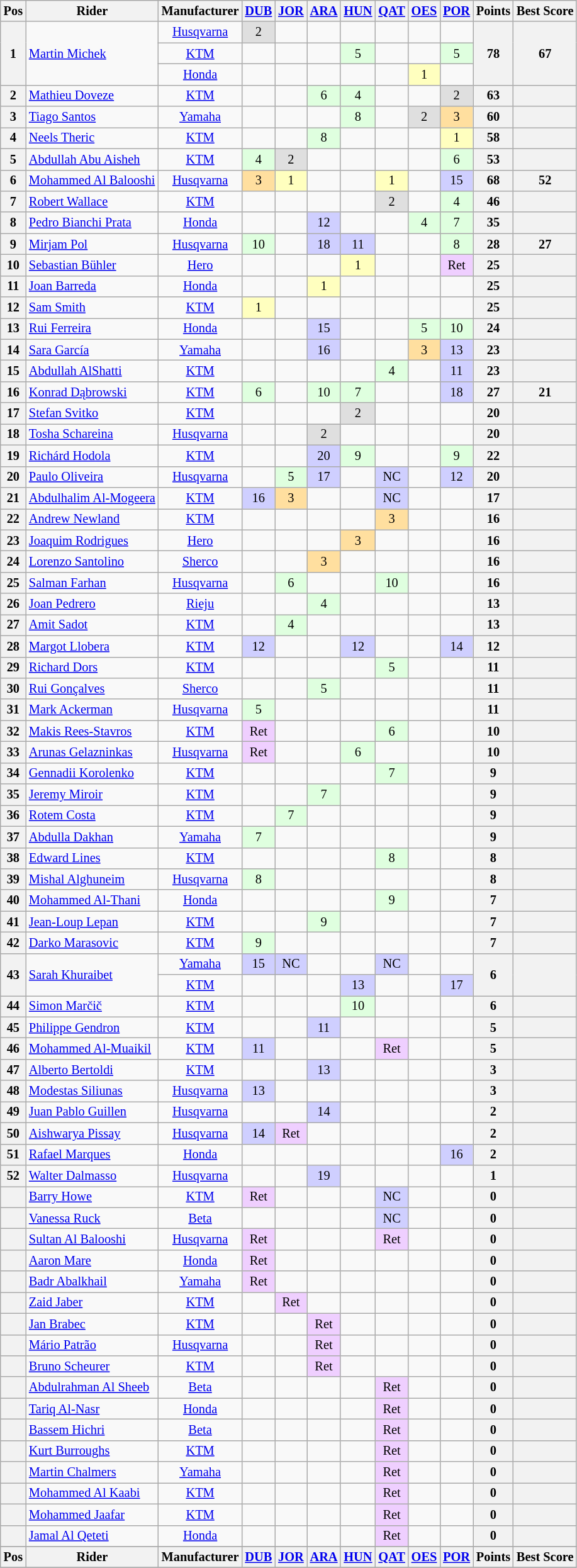<table class="wikitable" style="font-size: 85%; text-align: center;">
<tr valign="top">
<th valign="middle">Pos</th>
<th valign="middle">Rider</th>
<th valign="middle">Manufacturer</th>
<th><a href='#'>DUB</a><br></th>
<th><a href='#'>JOR</a><br></th>
<th><a href='#'>ARA</a><br></th>
<th><a href='#'>HUN</a><br></th>
<th><a href='#'>QAT</a><br></th>
<th><a href='#'>OES</a><br></th>
<th><a href='#'>POR</a><br></th>
<th valign="middle">Points</th>
<th valign="middle">Best Score</th>
</tr>
<tr>
<th rowspan=3>1</th>
<td rowspan=3 align=left> <a href='#'>Martin Michek</a></td>
<td><a href='#'>Husqvarna</a></td>
<td style="background:#dfdfdf;">2</td>
<td></td>
<td></td>
<td></td>
<td></td>
<td></td>
<td></td>
<th rowspan=3>78</th>
<th rowspan=3>67</th>
</tr>
<tr>
<td><a href='#'>KTM</a></td>
<td></td>
<td></td>
<td></td>
<td style="background:#dfffdf;">5</td>
<td></td>
<td></td>
<td style="background:#dfffdf;">5</td>
</tr>
<tr>
<td><a href='#'>Honda</a></td>
<td></td>
<td></td>
<td></td>
<td></td>
<td></td>
<td style="background:#ffffbf;">1</td>
<td></td>
</tr>
<tr>
<th>2</th>
<td align=left> <a href='#'>Mathieu Doveze</a></td>
<td><a href='#'>KTM</a></td>
<td></td>
<td></td>
<td style="background:#dfffdf;">6</td>
<td style="background:#dfffdf;">4</td>
<td></td>
<td></td>
<td style="background:#dfdfdf;">2</td>
<th>63</th>
<th></th>
</tr>
<tr>
<th>3</th>
<td align=left> <a href='#'>Tiago Santos</a></td>
<td><a href='#'>Yamaha</a></td>
<td></td>
<td></td>
<td></td>
<td style="background:#dfffdf;">8</td>
<td></td>
<td style="background:#dfdfdf;">2</td>
<td style="background:#ffdf9f;">3</td>
<th>60</th>
<th></th>
</tr>
<tr>
<th>4</th>
<td align=left> <a href='#'>Neels Theric</a></td>
<td><a href='#'>KTM</a></td>
<td></td>
<td></td>
<td style="background:#dfffdf;">8</td>
<td></td>
<td></td>
<td></td>
<td style="background:#ffffbf;">1</td>
<th>58</th>
<th></th>
</tr>
<tr>
<th>5</th>
<td align=left> <a href='#'>Abdullah Abu Aisheh</a></td>
<td><a href='#'>KTM</a></td>
<td style="background:#dfffdf;">4</td>
<td style="background:#dfdfdf;">2</td>
<td></td>
<td></td>
<td></td>
<td></td>
<td style="background:#dfffdf;">6</td>
<th>53</th>
<th></th>
</tr>
<tr>
<th>6</th>
<td align=left> <a href='#'>Mohammed Al Balooshi</a></td>
<td><a href='#'>Husqvarna</a></td>
<td style="background:#ffdf9f;">3</td>
<td style="background:#ffffbf;">1</td>
<td></td>
<td></td>
<td style="background:#ffffbf;">1</td>
<td></td>
<td style="background:#cfcfff;">15</td>
<th>68</th>
<th>52</th>
</tr>
<tr>
<th>7</th>
<td align=left> <a href='#'>Robert Wallace</a></td>
<td><a href='#'>KTM</a></td>
<td></td>
<td></td>
<td></td>
<td></td>
<td style="background:#dfdfdf;">2</td>
<td></td>
<td style="background:#dfffdf;">4</td>
<th>46</th>
<th></th>
</tr>
<tr>
<th>8</th>
<td align=left> <a href='#'>Pedro Bianchi Prata</a></td>
<td><a href='#'>Honda</a></td>
<td></td>
<td></td>
<td style="background:#cfcfff;">12</td>
<td></td>
<td></td>
<td style="background:#dfffdf;">4</td>
<td style="background:#dfffdf;">7</td>
<th>35</th>
<th></th>
</tr>
<tr>
<th>9</th>
<td align=left> <a href='#'>Mirjam Pol</a></td>
<td><a href='#'>Husqvarna</a></td>
<td style="background:#dfffdf;">10</td>
<td></td>
<td style="background:#cfcfff;">18</td>
<td style="background:#cfcfff;">11</td>
<td></td>
<td></td>
<td style="background:#dfffdf;">8</td>
<th>28</th>
<th>27</th>
</tr>
<tr>
<th>10</th>
<td align=left> <a href='#'>Sebastian Bühler</a></td>
<td><a href='#'>Hero</a></td>
<td></td>
<td></td>
<td></td>
<td style="background:#ffffbf;">1</td>
<td></td>
<td></td>
<td style="background:#efcfff;">Ret</td>
<th>25</th>
<th></th>
</tr>
<tr>
<th>11</th>
<td align=left> <a href='#'>Joan Barreda</a></td>
<td><a href='#'>Honda</a></td>
<td></td>
<td></td>
<td style="background:#ffffbf;">1</td>
<td></td>
<td></td>
<td></td>
<td></td>
<th>25</th>
<th></th>
</tr>
<tr>
<th>12</th>
<td align=left> <a href='#'>Sam Smith</a></td>
<td><a href='#'>KTM</a></td>
<td style="background:#ffffbf;">1</td>
<td></td>
<td></td>
<td></td>
<td></td>
<td></td>
<td></td>
<th>25</th>
<th></th>
</tr>
<tr>
<th>13</th>
<td align=left> <a href='#'>Rui Ferreira</a></td>
<td><a href='#'>Honda</a></td>
<td></td>
<td></td>
<td style="background:#cfcfff;">15</td>
<td></td>
<td></td>
<td style="background:#dfffdf;">5</td>
<td style="background:#dfffdf;">10</td>
<th>24</th>
<th></th>
</tr>
<tr>
<th>14</th>
<td align=left> <a href='#'>Sara García</a></td>
<td><a href='#'>Yamaha</a></td>
<td></td>
<td></td>
<td style="background:#cfcfff;">16</td>
<td></td>
<td></td>
<td style="background:#ffdf9f;">3</td>
<td style="background:#cfcfff;">13</td>
<th>23</th>
<th></th>
</tr>
<tr>
<th>15</th>
<td align=left> <a href='#'>Abdullah AlShatti</a></td>
<td><a href='#'>KTM</a></td>
<td></td>
<td></td>
<td></td>
<td></td>
<td style="background:#dfffdf;">4</td>
<td></td>
<td style="background:#cfcfff;">11</td>
<th>23</th>
<th></th>
</tr>
<tr>
<th>16</th>
<td align=left> <a href='#'>Konrad Dąbrowski</a></td>
<td><a href='#'>KTM</a></td>
<td style="background:#dfffdf;">6</td>
<td></td>
<td style="background:#dfffdf;">10</td>
<td style="background:#dfffdf;">7</td>
<td></td>
<td></td>
<td style="background:#cfcfff;">18</td>
<th>27</th>
<th>21</th>
</tr>
<tr>
<th>17</th>
<td align=left> <a href='#'>Stefan Svitko</a></td>
<td><a href='#'>KTM</a></td>
<td></td>
<td></td>
<td></td>
<td style="background:#dfdfdf;">2</td>
<td></td>
<td></td>
<td></td>
<th>20</th>
<th></th>
</tr>
<tr>
<th>18</th>
<td align=left> <a href='#'>Tosha Schareina</a></td>
<td><a href='#'>Husqvarna</a></td>
<td></td>
<td></td>
<td style="background:#dfdfdf;">2</td>
<td></td>
<td></td>
<td></td>
<td></td>
<th>20</th>
<th></th>
</tr>
<tr>
<th>19</th>
<td align=left> <a href='#'>Richárd Hodola</a></td>
<td><a href='#'>KTM</a></td>
<td></td>
<td></td>
<td style="background:#cfcfff;">20</td>
<td style="background:#dfffdf;">9</td>
<td></td>
<td></td>
<td style="background:#dfffdf;">9</td>
<th>22</th>
<th></th>
</tr>
<tr>
<th>20</th>
<td align=left> <a href='#'>Paulo Oliveira</a></td>
<td><a href='#'>Husqvarna</a></td>
<td></td>
<td style="background:#dfffdf;">5</td>
<td style="background:#cfcfff;">17</td>
<td></td>
<td style="background:#cfcfff;">NC</td>
<td></td>
<td style="background:#cfcfff;">12</td>
<th>20</th>
<th></th>
</tr>
<tr>
<th>21</th>
<td align=left> <a href='#'>Abdulhalim Al-Mogeera</a></td>
<td><a href='#'>KTM</a></td>
<td style="background:#cfcfff;">16</td>
<td style="background:#ffdf9f;">3</td>
<td></td>
<td></td>
<td style="background:#cfcfff;">NC</td>
<td></td>
<td></td>
<th>17</th>
<th></th>
</tr>
<tr>
<th>22</th>
<td align=left> <a href='#'>Andrew Newland</a></td>
<td><a href='#'>KTM</a></td>
<td></td>
<td></td>
<td></td>
<td></td>
<td style="background:#ffdf9f;">3</td>
<td></td>
<td></td>
<th>16</th>
<th></th>
</tr>
<tr>
<th>23</th>
<td align=left> <a href='#'>Joaquim Rodrigues</a></td>
<td><a href='#'>Hero</a></td>
<td></td>
<td></td>
<td></td>
<td style="background:#ffdf9f;">3</td>
<td></td>
<td></td>
<td></td>
<th>16</th>
<th></th>
</tr>
<tr>
<th>24</th>
<td align=left> <a href='#'>Lorenzo Santolino</a></td>
<td><a href='#'>Sherco</a></td>
<td></td>
<td></td>
<td style="background:#ffdf9f;">3</td>
<td></td>
<td></td>
<td></td>
<td></td>
<th>16</th>
<th></th>
</tr>
<tr>
<th>25</th>
<td align=left> <a href='#'>Salman Farhan</a></td>
<td><a href='#'>Husqvarna</a></td>
<td></td>
<td style="background:#dfffdf;">6</td>
<td></td>
<td></td>
<td style="background:#dfffdf;">10</td>
<td></td>
<td></td>
<th>16</th>
<th></th>
</tr>
<tr>
<th>26</th>
<td align=left> <a href='#'>Joan Pedrero</a></td>
<td><a href='#'>Rieju</a></td>
<td></td>
<td></td>
<td style="background:#dfffdf;">4</td>
<td></td>
<td></td>
<td></td>
<td></td>
<th>13</th>
<th></th>
</tr>
<tr>
<th>27</th>
<td align=left> <a href='#'>Amit Sadot</a></td>
<td><a href='#'>KTM</a></td>
<td></td>
<td style="background:#dfffdf;">4</td>
<td></td>
<td></td>
<td></td>
<td></td>
<td></td>
<th>13</th>
<th></th>
</tr>
<tr>
<th>28</th>
<td align=left> <a href='#'>Margot Llobera</a></td>
<td><a href='#'>KTM</a></td>
<td style="background:#cfcfff;">12</td>
<td></td>
<td></td>
<td style="background:#cfcfff;">12</td>
<td></td>
<td></td>
<td style="background:#cfcfff;">14</td>
<th>12</th>
<th></th>
</tr>
<tr>
<th>29</th>
<td align=left> <a href='#'>Richard Dors</a></td>
<td><a href='#'>KTM</a></td>
<td></td>
<td></td>
<td></td>
<td></td>
<td style="background:#dfffdf;">5</td>
<td></td>
<td></td>
<th>11</th>
<th></th>
</tr>
<tr>
<th>30</th>
<td align=left> <a href='#'>Rui Gonçalves</a></td>
<td><a href='#'>Sherco</a></td>
<td></td>
<td></td>
<td style="background:#dfffdf;">5</td>
<td></td>
<td></td>
<td></td>
<td></td>
<th>11</th>
<th></th>
</tr>
<tr>
<th>31</th>
<td align=left> <a href='#'>Mark Ackerman</a></td>
<td><a href='#'>Husqvarna</a></td>
<td style="background:#dfffdf;">5</td>
<td></td>
<td></td>
<td></td>
<td></td>
<td></td>
<td></td>
<th>11</th>
<th></th>
</tr>
<tr>
<th>32</th>
<td align=left> <a href='#'>Makis Rees-Stavros</a></td>
<td><a href='#'>KTM</a></td>
<td style="background:#efcfff;">Ret</td>
<td></td>
<td></td>
<td></td>
<td style="background:#dfffdf;">6</td>
<td></td>
<td></td>
<th>10</th>
<th></th>
</tr>
<tr>
<th>33</th>
<td align=left> <a href='#'>Arunas Gelazninkas</a></td>
<td><a href='#'>Husqvarna</a></td>
<td style="background:#efcfff;">Ret</td>
<td></td>
<td></td>
<td style="background:#dfffdf;">6</td>
<td></td>
<td></td>
<td></td>
<th>10</th>
<th></th>
</tr>
<tr>
<th>34</th>
<td align=left> <a href='#'>Gennadii Korolenko</a></td>
<td><a href='#'>KTM</a></td>
<td></td>
<td></td>
<td></td>
<td></td>
<td style="background:#dfffdf;">7</td>
<td></td>
<td></td>
<th>9</th>
<th></th>
</tr>
<tr>
<th>35</th>
<td align=left> <a href='#'>Jeremy Miroir</a></td>
<td><a href='#'>KTM</a></td>
<td></td>
<td></td>
<td style="background:#dfffdf;">7</td>
<td></td>
<td></td>
<td></td>
<td></td>
<th>9</th>
<th></th>
</tr>
<tr>
<th>36</th>
<td align=left> <a href='#'>Rotem Costa</a></td>
<td><a href='#'>KTM</a></td>
<td></td>
<td style="background:#dfffdf;">7</td>
<td></td>
<td></td>
<td></td>
<td></td>
<td></td>
<th>9</th>
<th></th>
</tr>
<tr>
<th>37</th>
<td align=left> <a href='#'>Abdulla Dakhan</a></td>
<td><a href='#'>Yamaha</a></td>
<td style="background:#dfffdf;">7</td>
<td></td>
<td></td>
<td></td>
<td></td>
<td></td>
<td></td>
<th>9</th>
<th></th>
</tr>
<tr>
<th>38</th>
<td align=left> <a href='#'>Edward Lines</a></td>
<td><a href='#'>KTM</a></td>
<td></td>
<td></td>
<td></td>
<td></td>
<td style="background:#dfffdf;">8</td>
<td></td>
<td></td>
<th>8</th>
<th></th>
</tr>
<tr>
<th>39</th>
<td align=left> <a href='#'>Mishal Alghuneim</a></td>
<td><a href='#'>Husqvarna</a></td>
<td style="background:#dfffdf;">8</td>
<td></td>
<td></td>
<td></td>
<td></td>
<td></td>
<td></td>
<th>8</th>
<th></th>
</tr>
<tr>
<th>40</th>
<td align=left> <a href='#'>Mohammed Al-Thani</a></td>
<td><a href='#'>Honda</a></td>
<td></td>
<td></td>
<td></td>
<td></td>
<td style="background:#dfffdf;">9</td>
<td></td>
<td></td>
<th>7</th>
<th></th>
</tr>
<tr>
<th>41</th>
<td align=left> <a href='#'>Jean-Loup Lepan</a></td>
<td><a href='#'>KTM</a></td>
<td></td>
<td></td>
<td style="background:#dfffdf;">9</td>
<td></td>
<td></td>
<td></td>
<td></td>
<th>7</th>
<th></th>
</tr>
<tr>
<th>42</th>
<td align=left> <a href='#'>Darko Marasovic</a></td>
<td><a href='#'>KTM</a></td>
<td style="background:#dfffdf;">9</td>
<td></td>
<td></td>
<td></td>
<td></td>
<td></td>
<td></td>
<th>7</th>
<th></th>
</tr>
<tr>
<th rowspan=2>43</th>
<td rowspan=2 align=left> <a href='#'>Sarah Khuraibet</a></td>
<td><a href='#'>Yamaha</a></td>
<td style="background:#cfcfff;">15</td>
<td style="background:#cfcfff;">NC</td>
<td></td>
<td></td>
<td style="background:#cfcfff;">NC</td>
<td></td>
<td></td>
<th rowspan=2>6</th>
<th rowspan=2></th>
</tr>
<tr>
<td><a href='#'>KTM</a></td>
<td></td>
<td></td>
<td></td>
<td style="background:#cfcfff;">13</td>
<td></td>
<td></td>
<td style="background:#cfcfff;">17</td>
</tr>
<tr>
<th>44</th>
<td align=left> <a href='#'>Simon Marčič</a></td>
<td><a href='#'>KTM</a></td>
<td></td>
<td></td>
<td></td>
<td style="background:#dfffdf;">10</td>
<td></td>
<td></td>
<td></td>
<th>6</th>
<th></th>
</tr>
<tr>
<th>45</th>
<td align=left> <a href='#'>Philippe Gendron</a></td>
<td><a href='#'>KTM</a></td>
<td></td>
<td></td>
<td style="background:#cfcfff;">11</td>
<td></td>
<td></td>
<td></td>
<td></td>
<th>5</th>
<th></th>
</tr>
<tr>
<th>46</th>
<td align=left> <a href='#'>Mohammed Al-Muaikil</a></td>
<td><a href='#'>KTM</a></td>
<td style="background:#cfcfff;">11</td>
<td></td>
<td></td>
<td></td>
<td style="background:#efcfff;">Ret</td>
<td></td>
<td></td>
<th>5</th>
<th></th>
</tr>
<tr>
<th>47</th>
<td align=left> <a href='#'>Alberto Bertoldi</a></td>
<td><a href='#'>KTM</a></td>
<td></td>
<td></td>
<td style="background:#cfcfff;">13</td>
<td></td>
<td></td>
<td></td>
<td></td>
<th>3</th>
<th></th>
</tr>
<tr>
<th>48</th>
<td align=left> <a href='#'>Modestas Siliunas</a></td>
<td><a href='#'>Husqvarna</a></td>
<td style="background:#cfcfff;">13</td>
<td></td>
<td></td>
<td></td>
<td></td>
<td></td>
<td></td>
<th>3</th>
<th></th>
</tr>
<tr>
<th>49</th>
<td align=left> <a href='#'>Juan Pablo Guillen</a></td>
<td><a href='#'>Husqvarna</a></td>
<td></td>
<td></td>
<td style="background:#cfcfff;">14</td>
<td></td>
<td></td>
<td></td>
<td></td>
<th>2</th>
<th></th>
</tr>
<tr>
<th>50</th>
<td align=left> <a href='#'>Aishwarya Pissay</a></td>
<td><a href='#'>Husqvarna</a></td>
<td style="background:#cfcfff;">14</td>
<td style="background:#efcfff;">Ret</td>
<td></td>
<td></td>
<td></td>
<td></td>
<td></td>
<th>2</th>
<th></th>
</tr>
<tr>
<th>51</th>
<td align=left> <a href='#'>Rafael Marques</a></td>
<td><a href='#'>Honda</a></td>
<td></td>
<td></td>
<td></td>
<td></td>
<td></td>
<td></td>
<td style="background:#cfcfff;">16</td>
<th>2</th>
<th></th>
</tr>
<tr>
<th>52</th>
<td align=left> <a href='#'>Walter Dalmasso</a></td>
<td><a href='#'>Husqvarna</a></td>
<td></td>
<td></td>
<td style="background:#cfcfff;">19</td>
<td></td>
<td></td>
<td></td>
<td></td>
<th>1</th>
<th></th>
</tr>
<tr>
<th></th>
<td align=left> <a href='#'>Barry Howe</a></td>
<td><a href='#'>KTM</a></td>
<td style="background:#efcfff;">Ret</td>
<td></td>
<td></td>
<td></td>
<td style="background:#cfcfff;">NC</td>
<td></td>
<td></td>
<th>0</th>
<th></th>
</tr>
<tr>
<th></th>
<td align=left> <a href='#'>Vanessa Ruck</a></td>
<td><a href='#'>Beta</a></td>
<td></td>
<td></td>
<td></td>
<td></td>
<td style="background:#cfcfff;">NC</td>
<td></td>
<td></td>
<th>0</th>
<th></th>
</tr>
<tr>
<th></th>
<td align=left> <a href='#'>Sultan Al Balooshi</a></td>
<td><a href='#'>Husqvarna</a></td>
<td style="background:#efcfff;">Ret</td>
<td></td>
<td></td>
<td></td>
<td style="background:#efcfff;">Ret</td>
<td></td>
<td></td>
<th>0</th>
<th></th>
</tr>
<tr>
<th></th>
<td align=left> <a href='#'>Aaron Mare</a></td>
<td><a href='#'>Honda</a></td>
<td style="background:#efcfff;">Ret</td>
<td></td>
<td></td>
<td></td>
<td></td>
<td></td>
<td></td>
<th>0</th>
<th></th>
</tr>
<tr>
<th></th>
<td align=left> <a href='#'>Badr Abalkhail</a></td>
<td><a href='#'>Yamaha</a></td>
<td style="background:#efcfff;">Ret</td>
<td></td>
<td></td>
<td></td>
<td></td>
<td></td>
<td></td>
<th>0</th>
<th></th>
</tr>
<tr>
<th></th>
<td align=left> <a href='#'>Zaid Jaber</a></td>
<td><a href='#'>KTM</a></td>
<td></td>
<td style="background:#efcfff;">Ret</td>
<td></td>
<td></td>
<td></td>
<td></td>
<td></td>
<th>0</th>
<th></th>
</tr>
<tr>
<th></th>
<td align=left> <a href='#'>Jan Brabec</a></td>
<td><a href='#'>KTM</a></td>
<td></td>
<td></td>
<td style="background:#efcfff;">Ret</td>
<td></td>
<td></td>
<td></td>
<td></td>
<th>0</th>
<th></th>
</tr>
<tr>
<th></th>
<td align=left> <a href='#'>Mário Patrão</a></td>
<td><a href='#'>Husqvarna</a></td>
<td></td>
<td></td>
<td style="background:#efcfff;">Ret</td>
<td></td>
<td></td>
<td></td>
<td></td>
<th>0</th>
<th></th>
</tr>
<tr>
<th></th>
<td align=left> <a href='#'>Bruno Scheurer</a></td>
<td><a href='#'>KTM</a></td>
<td></td>
<td></td>
<td style="background:#efcfff;">Ret</td>
<td></td>
<td></td>
<td></td>
<td></td>
<th>0</th>
<th></th>
</tr>
<tr>
<th></th>
<td align=left> <a href='#'>Abdulrahman Al Sheeb</a></td>
<td><a href='#'>Beta</a></td>
<td></td>
<td></td>
<td></td>
<td></td>
<td style="background:#efcfff;">Ret</td>
<td></td>
<td></td>
<th>0</th>
<th></th>
</tr>
<tr>
<th></th>
<td align=left> <a href='#'>Tariq Al-Nasr</a></td>
<td><a href='#'>Honda</a></td>
<td></td>
<td></td>
<td></td>
<td></td>
<td style="background:#efcfff;">Ret</td>
<td></td>
<td></td>
<th>0</th>
<th></th>
</tr>
<tr>
<th></th>
<td align=left> <a href='#'>Bassem Hichri</a></td>
<td><a href='#'>Beta</a></td>
<td></td>
<td></td>
<td></td>
<td></td>
<td style="background:#efcfff;">Ret</td>
<td></td>
<td></td>
<th>0</th>
<th></th>
</tr>
<tr>
<th></th>
<td align=left> <a href='#'>Kurt Burroughs</a></td>
<td><a href='#'>KTM</a></td>
<td></td>
<td></td>
<td></td>
<td></td>
<td style="background:#efcfff;">Ret</td>
<td></td>
<td></td>
<th>0</th>
<th></th>
</tr>
<tr>
<th></th>
<td align=left> <a href='#'>Martin Chalmers</a></td>
<td><a href='#'>Yamaha</a></td>
<td></td>
<td></td>
<td></td>
<td></td>
<td style="background:#efcfff;">Ret</td>
<td></td>
<td></td>
<th>0</th>
<th></th>
</tr>
<tr>
<th></th>
<td align=left> <a href='#'>Mohammed Al Kaabi</a></td>
<td><a href='#'>KTM</a></td>
<td></td>
<td></td>
<td></td>
<td></td>
<td style="background:#efcfff;">Ret</td>
<td></td>
<td></td>
<th>0</th>
<th></th>
</tr>
<tr>
<th></th>
<td align=left> <a href='#'>Mohammed Jaafar</a></td>
<td><a href='#'>KTM</a></td>
<td></td>
<td></td>
<td></td>
<td></td>
<td style="background:#efcfff;">Ret</td>
<td></td>
<td></td>
<th>0</th>
<th></th>
</tr>
<tr>
<th></th>
<td align=left> <a href='#'>Jamal Al Qeteti</a></td>
<td><a href='#'>Honda</a></td>
<td></td>
<td></td>
<td></td>
<td></td>
<td style="background:#efcfff;">Ret</td>
<td></td>
<td></td>
<th>0</th>
<th></th>
</tr>
<tr>
</tr>
<tr valign="top">
<th valign="middle">Pos</th>
<th valign="middle">Rider</th>
<th valign="middle">Manufacturer</th>
<th><a href='#'>DUB</a><br></th>
<th><a href='#'>JOR</a><br></th>
<th><a href='#'>ARA</a><br></th>
<th><a href='#'>HUN</a><br></th>
<th><a href='#'>QAT</a><br></th>
<th><a href='#'>OES</a><br></th>
<th><a href='#'>POR</a><br></th>
<th valign="middle">Points</th>
<th valign="middle">Best Score</th>
</tr>
<tr>
</tr>
</table>
